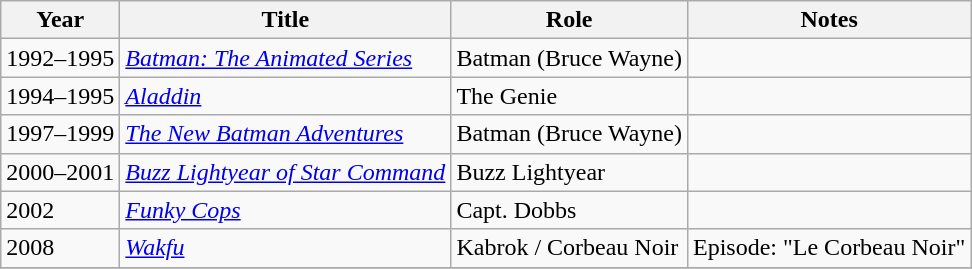<table class="wikitable sortable">
<tr>
<th>Year</th>
<th>Title</th>
<th>Role</th>
<th class="unsortable">Notes</th>
</tr>
<tr>
<td>1992–1995</td>
<td><em><a href='#'>Batman: The Animated Series</a></em></td>
<td>Batman (Bruce Wayne)</td>
<td></td>
</tr>
<tr>
<td>1994–1995</td>
<td><em><a href='#'>Aladdin</a></em></td>
<td>The Genie</td>
<td></td>
</tr>
<tr>
<td>1997–1999</td>
<td><em><a href='#'>The New Batman Adventures</a></em></td>
<td>Batman (Bruce Wayne)</td>
<td></td>
</tr>
<tr>
<td>2000–2001</td>
<td><em><a href='#'>Buzz Lightyear of Star Command</a></em></td>
<td>Buzz Lightyear</td>
<td></td>
</tr>
<tr>
<td>2002</td>
<td><em><a href='#'>Funky Cops</a></em></td>
<td>Capt. Dobbs</td>
<td></td>
</tr>
<tr>
<td>2008</td>
<td><em><a href='#'>Wakfu</a></em></td>
<td>Kabrok / Corbeau Noir</td>
<td>Episode: "Le Corbeau Noir"</td>
</tr>
<tr>
</tr>
</table>
